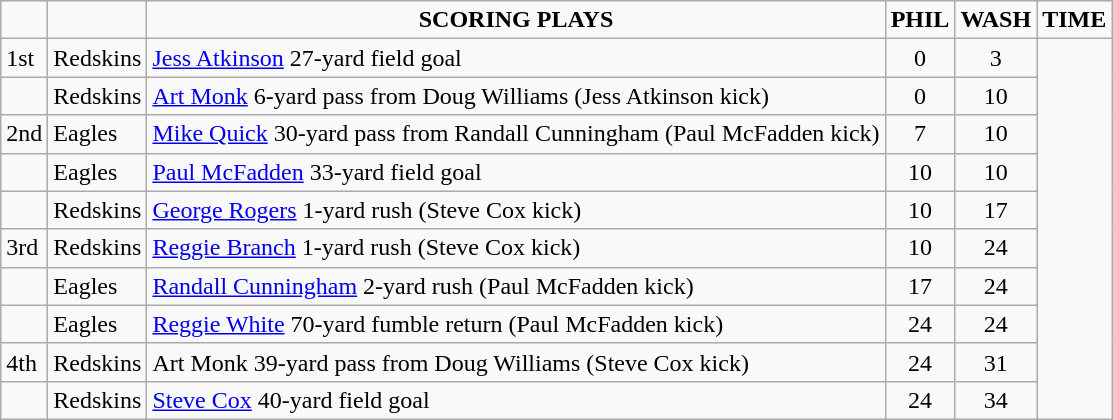<table class="wikitable">
<tr align="center">
<td></td>
<td></td>
<td><strong>SCORING PLAYS</strong></td>
<td><strong>PHIL</strong></td>
<td><strong>WASH</strong></td>
<td><strong>TIME</strong></td>
</tr>
<tr align="left">
<td>1st</td>
<td>Redskins</td>
<td><a href='#'>Jess Atkinson</a> 27-yard field goal</td>
<td - align="center">0</td>
<td - align="center">3</td>
</tr>
<tr align="left">
<td></td>
<td>Redskins</td>
<td><a href='#'>Art Monk</a> 6-yard pass from Doug Williams (Jess Atkinson kick)</td>
<td - align="center">0</td>
<td - align="center">10</td>
</tr>
<tr align="left">
<td>2nd</td>
<td>Eagles</td>
<td><a href='#'>Mike Quick</a> 30-yard pass from Randall Cunningham (Paul McFadden kick)</td>
<td - align="center">7</td>
<td - align="center">10</td>
</tr>
<tr align="left">
<td></td>
<td>Eagles</td>
<td><a href='#'>Paul McFadden</a> 33-yard field goal</td>
<td - align="center">10</td>
<td - align="center">10</td>
</tr>
<tr align="left">
<td></td>
<td>Redskins</td>
<td><a href='#'>George Rogers</a> 1-yard rush (Steve Cox kick)</td>
<td - align="center">10</td>
<td - align="center">17</td>
</tr>
<tr align="left">
<td>3rd</td>
<td>Redskins</td>
<td><a href='#'>Reggie Branch</a> 1-yard rush (Steve Cox kick)</td>
<td - align="center">10</td>
<td - align="center">24</td>
</tr>
<tr align="left">
<td></td>
<td>Eagles</td>
<td><a href='#'>Randall Cunningham</a> 2-yard rush (Paul McFadden kick)</td>
<td - align="center">17</td>
<td - align="center">24</td>
</tr>
<tr align="left">
<td></td>
<td>Eagles</td>
<td><a href='#'>Reggie White</a> 70-yard fumble return (Paul McFadden kick)</td>
<td - align="center">24</td>
<td - align="center">24</td>
</tr>
<tr align="left">
<td>4th</td>
<td>Redskins</td>
<td>Art Monk 39-yard pass from Doug Williams (Steve Cox kick)</td>
<td - align="center">24</td>
<td - align="center">31</td>
</tr>
<tr align="left">
<td></td>
<td>Redskins</td>
<td><a href='#'>Steve Cox</a> 40-yard field goal</td>
<td - align="center">24</td>
<td - align="center">34</td>
</tr>
</table>
